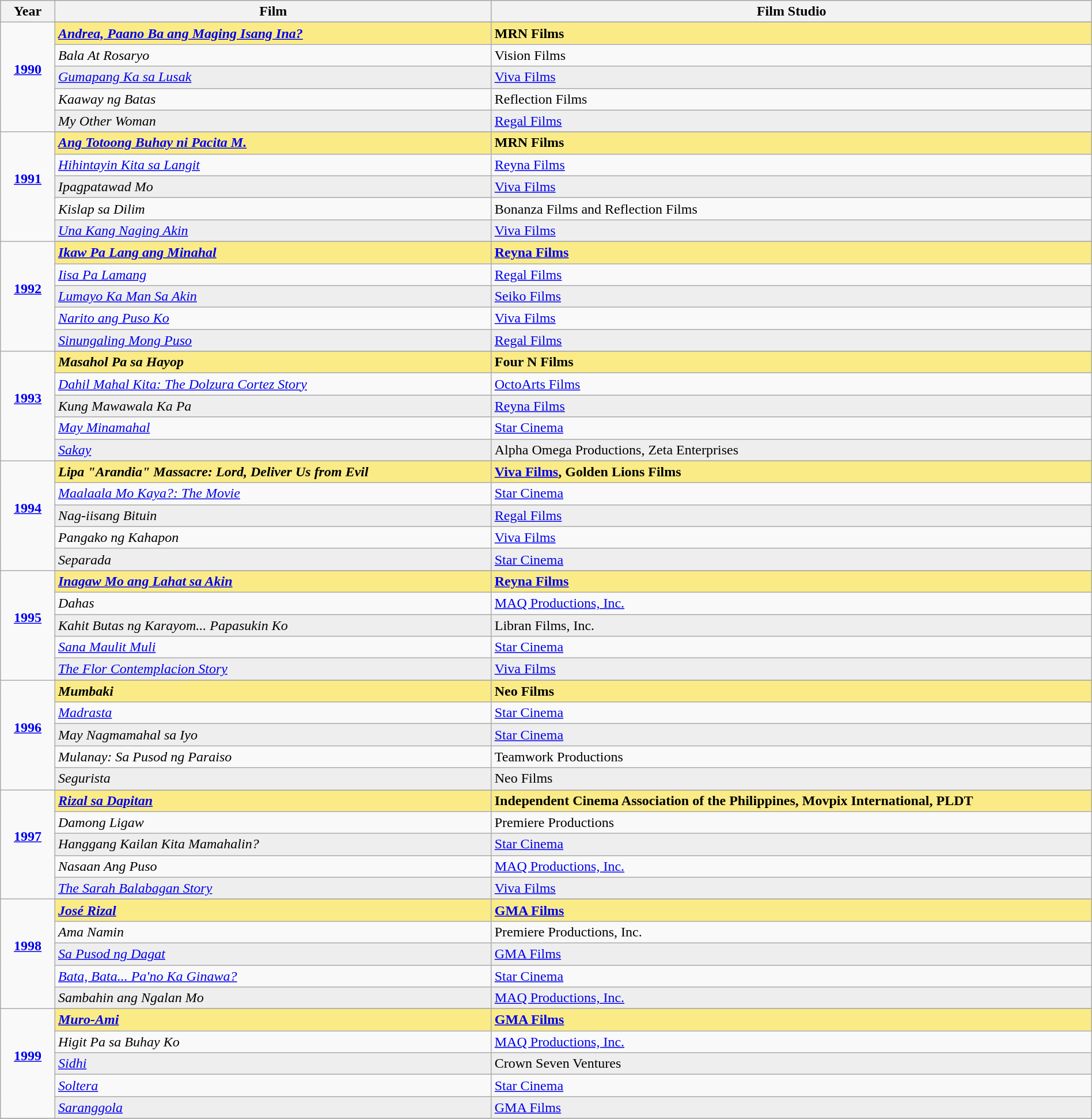<table class="wikitable" style="width:100%">
<tr bgcolor="#bebebe">
<th width="5%">Year</th>
<th width="40%">Film</th>
<th width="55%">Film Studio</th>
</tr>
<tr>
<td rowspan=6 style="text-align:center"><strong><a href='#'>1990</a></strong><br> <br></td>
</tr>
<tr style="background:#FAEB86">
<td><strong><em><a href='#'>Andrea, Paano Ba ang Maging Isang Ina?</a></em></strong></td>
<td><strong>MRN Films</strong></td>
</tr>
<tr>
<td><em>Bala At Rosaryo</em></td>
<td>Vision Films</td>
</tr>
<tr style="background:#eee;">
<td><em><a href='#'>Gumapang Ka sa Lusak</a></em></td>
<td><a href='#'>Viva Films</a></td>
</tr>
<tr>
<td><em>Kaaway ng Batas</em></td>
<td>Reflection Films</td>
</tr>
<tr style="background:#eee;">
<td><em>My Other Woman</em></td>
<td><a href='#'>Regal Films</a></td>
</tr>
<tr>
<td rowspan=6 style="text-align:center"><strong><a href='#'>1991</a></strong><br> <br></td>
</tr>
<tr style="background:#FAEB86">
<td><strong><em><a href='#'>Ang Totoong Buhay ni Pacita M.</a></em></strong></td>
<td><strong>MRN Films</strong></td>
</tr>
<tr>
<td><em><a href='#'>Hihintayin Kita sa Langit</a></em></td>
<td><a href='#'>Reyna Films</a></td>
</tr>
<tr style="background:#eee;">
<td><em>Ipagpatawad Mo</em></td>
<td><a href='#'>Viva Films</a></td>
</tr>
<tr>
<td><em>Kislap sa Dilim</em></td>
<td>Bonanza Films and Reflection Films</td>
</tr>
<tr style="background:#eee;">
<td><em><a href='#'>Una Kang Naging Akin</a></em></td>
<td><a href='#'>Viva Films</a></td>
</tr>
<tr>
<td rowspan=6 style="text-align:center"><strong><a href='#'>1992</a></strong><br> <br></td>
</tr>
<tr style="background:#FAEB86">
<td><strong><em><a href='#'>Ikaw Pa Lang ang Minahal</a></em></strong></td>
<td><strong><a href='#'>Reyna Films</a></strong></td>
</tr>
<tr>
<td><em><a href='#'>Iisa Pa Lamang</a></em></td>
<td><a href='#'>Regal Films</a></td>
</tr>
<tr style="background:#eee;">
<td><em><a href='#'>Lumayo Ka Man Sa Akin</a></em></td>
<td><a href='#'>Seiko Films</a></td>
</tr>
<tr>
<td><em><a href='#'>Narito ang Puso Ko</a></em></td>
<td><a href='#'>Viva Films</a></td>
</tr>
<tr style="background:#eee;">
<td><em><a href='#'>Sinungaling Mong Puso</a></em></td>
<td><a href='#'>Regal Films</a></td>
</tr>
<tr>
<td rowspan=6 style="text-align:center"><strong><a href='#'>1993</a></strong><br> <br></td>
</tr>
<tr style="background:#FAEB86">
<td><strong><em>Masahol Pa sa Hayop</em></strong></td>
<td><strong>Four N Films</strong></td>
</tr>
<tr>
<td><em><a href='#'>Dahil Mahal Kita: The Dolzura Cortez Story</a></em></td>
<td><a href='#'>OctoArts Films</a></td>
</tr>
<tr style="background:#eee;">
<td><em>Kung Mawawala Ka Pa</em></td>
<td><a href='#'>Reyna Films</a></td>
</tr>
<tr>
<td><em><a href='#'>May Minamahal</a></em></td>
<td><a href='#'>Star Cinema</a></td>
</tr>
<tr style="background:#eee;">
<td><em><a href='#'>Sakay</a></em></td>
<td>Alpha Omega Productions, Zeta Enterprises</td>
</tr>
<tr>
<td rowspan=6 style="text-align:center"><strong><a href='#'>1994</a></strong><br> <br></td>
</tr>
<tr style="background:#FAEB86">
<td><strong><em>Lipa "Arandia" Massacre: Lord, Deliver Us from Evil</em></strong></td>
<td><strong><a href='#'>Viva Films</a>, Golden Lions Films</strong></td>
</tr>
<tr>
<td><em><a href='#'>Maalaala Mo Kaya?: The Movie</a></em></td>
<td><a href='#'>Star Cinema</a></td>
</tr>
<tr style="background:#eee;">
<td><em>Nag-iisang Bituin</em></td>
<td><a href='#'>Regal Films</a></td>
</tr>
<tr>
<td><em>Pangako ng Kahapon</em></td>
<td><a href='#'>Viva Films</a></td>
</tr>
<tr style="background:#eee;">
<td><em>Separada</em></td>
<td><a href='#'>Star Cinema</a></td>
</tr>
<tr>
<td rowspan=6 style="text-align:center"><strong><a href='#'>1995</a></strong><br> <br></td>
</tr>
<tr style="background:#FAEB86">
<td><strong><em><a href='#'>Inagaw Mo ang Lahat sa Akin</a></em></strong></td>
<td><strong><a href='#'>Reyna Films</a></strong></td>
</tr>
<tr>
<td><em>Dahas</em></td>
<td><a href='#'>MAQ Productions, Inc.</a></td>
</tr>
<tr style="background:#eee;">
<td><em>Kahit Butas ng Karayom... Papasukin Ko</em></td>
<td>Libran Films, Inc.</td>
</tr>
<tr>
<td><em><a href='#'>Sana Maulit Muli</a></em></td>
<td><a href='#'>Star Cinema</a></td>
</tr>
<tr style="background:#eee;">
<td><em><a href='#'>The Flor Contemplacion Story</a></em></td>
<td><a href='#'>Viva Films</a></td>
</tr>
<tr>
<td rowspan=6 style="text-align:center"><strong><a href='#'>1996</a></strong><br> <br></td>
</tr>
<tr style="background:#FAEB86">
<td><strong><em>Mumbaki</em></strong></td>
<td><strong>Neo Films</strong></td>
</tr>
<tr>
<td><em><a href='#'>Madrasta</a></em></td>
<td><a href='#'>Star Cinema</a></td>
</tr>
<tr style="background:#eee;">
<td><em>May Nagmamahal sa Iyo</em></td>
<td><a href='#'>Star Cinema</a></td>
</tr>
<tr>
<td><em>Mulanay: Sa Pusod ng Paraiso</em></td>
<td>Teamwork Productions</td>
</tr>
<tr style="background:#eee;">
<td><em>Segurista</em></td>
<td>Neo Films</td>
</tr>
<tr>
<td rowspan=6 style="text-align:center"><strong><a href='#'>1997</a></strong><br> <br></td>
</tr>
<tr style="background:#FAEB86">
<td><strong><em><a href='#'>Rizal sa Dapitan</a></em></strong></td>
<td><strong>Independent Cinema Association of the Philippines, Movpix International, PLDT</strong></td>
</tr>
<tr>
<td><em>Damong Ligaw</em></td>
<td>Premiere Productions</td>
</tr>
<tr style="background:#eee;">
<td><em>Hanggang Kailan Kita Mamahalin?</em></td>
<td><a href='#'>Star Cinema</a></td>
</tr>
<tr>
<td><em>Nasaan Ang Puso</em></td>
<td><a href='#'>MAQ Productions, Inc.</a></td>
</tr>
<tr style="background:#eee;">
<td><em><a href='#'>The Sarah Balabagan Story</a></em></td>
<td><a href='#'>Viva Films</a></td>
</tr>
<tr>
<td rowspan=6 style="text-align:center"><strong><a href='#'>1998</a></strong><br> <br></td>
</tr>
<tr style="background:#FAEB86">
<td><strong><em><a href='#'>José Rizal</a></em></strong></td>
<td><strong><a href='#'>GMA Films</a></strong></td>
</tr>
<tr>
<td><em>Ama Namin</em></td>
<td>Premiere Productions, Inc.</td>
</tr>
<tr style="background:#eee;">
<td><em><a href='#'>Sa Pusod ng Dagat</a></em></td>
<td><a href='#'>GMA Films</a></td>
</tr>
<tr>
<td><em><a href='#'>Bata, Bata... Pa'no Ka Ginawa?</a></em></td>
<td><a href='#'>Star Cinema</a></td>
</tr>
<tr style="background:#eee;">
<td><em>Sambahin ang Ngalan Mo</em></td>
<td><a href='#'>MAQ Productions, Inc.</a></td>
</tr>
<tr>
<td rowspan=6 style="text-align:center"><strong><a href='#'>1999</a></strong><br> <br></td>
</tr>
<tr style="background:#FAEB86">
<td><strong><em><a href='#'>Muro-Ami</a></em></strong></td>
<td><strong><a href='#'>GMA Films</a></strong></td>
</tr>
<tr>
<td><em>Higit Pa sa Buhay Ko</em></td>
<td><a href='#'>MAQ Productions, Inc.</a></td>
</tr>
<tr style="background:#eee;">
<td><em><a href='#'>Sidhi</a></em></td>
<td>Crown Seven Ventures</td>
</tr>
<tr>
<td><em><a href='#'>Soltera</a></em></td>
<td><a href='#'>Star Cinema</a></td>
</tr>
<tr style="background:#eee;">
<td><em><a href='#'>Saranggola</a></em></td>
<td><a href='#'>GMA Films</a></td>
</tr>
<tr>
</tr>
</table>
